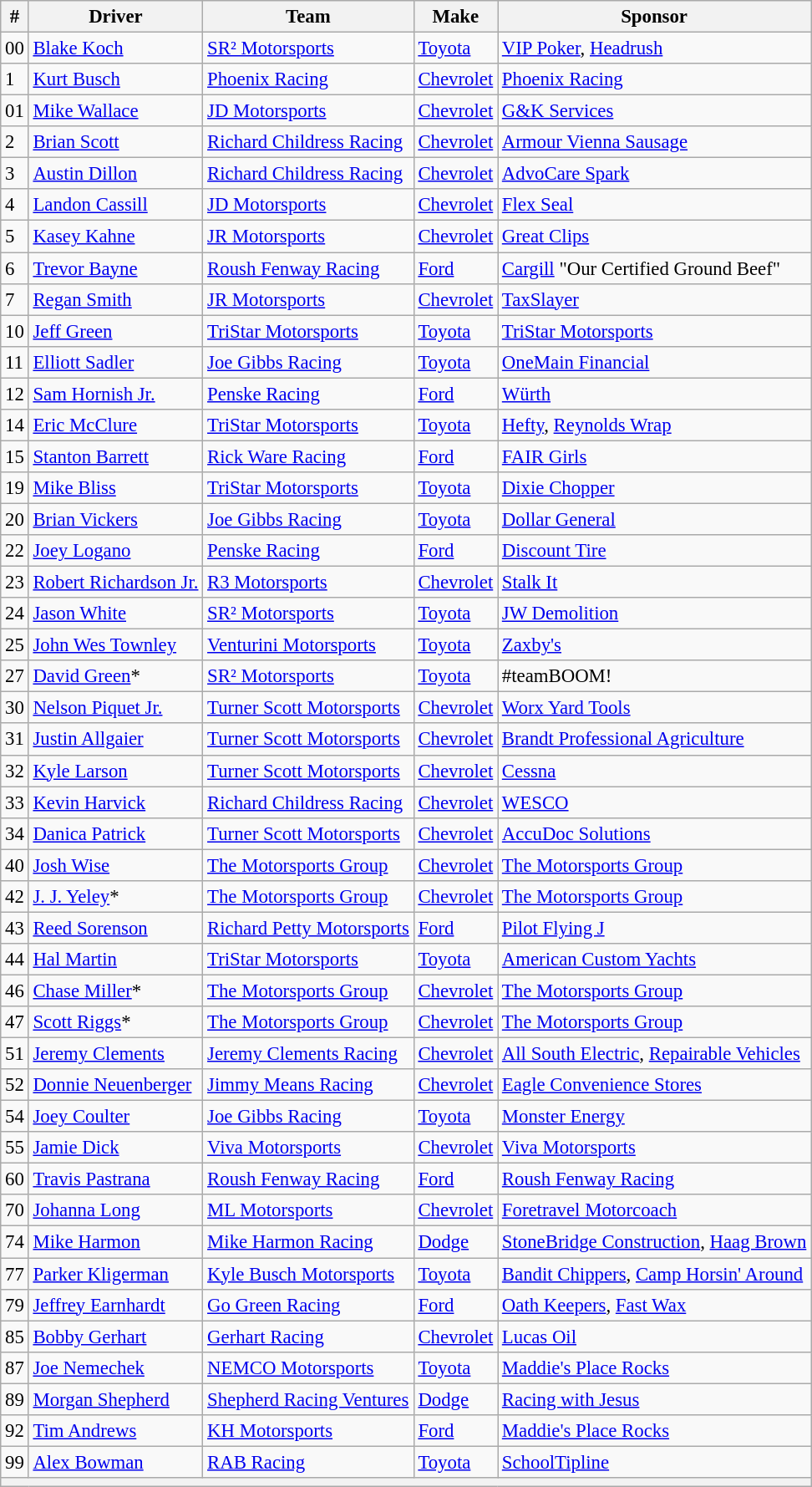<table class="wikitable" style="font-size:95%">
<tr>
<th>#</th>
<th>Driver</th>
<th>Team</th>
<th>Make</th>
<th>Sponsor</th>
</tr>
<tr>
<td>00</td>
<td><a href='#'>Blake Koch</a></td>
<td><a href='#'>SR² Motorsports</a></td>
<td><a href='#'>Toyota</a></td>
<td><a href='#'>VIP Poker</a>, <a href='#'>Headrush</a></td>
</tr>
<tr>
<td>1</td>
<td><a href='#'>Kurt Busch</a></td>
<td><a href='#'>Phoenix Racing</a></td>
<td><a href='#'>Chevrolet</a></td>
<td><a href='#'>Phoenix Racing</a></td>
</tr>
<tr>
<td>01</td>
<td><a href='#'>Mike Wallace</a></td>
<td><a href='#'>JD Motorsports</a></td>
<td><a href='#'>Chevrolet</a></td>
<td><a href='#'>G&K Services</a></td>
</tr>
<tr>
<td>2</td>
<td><a href='#'>Brian Scott</a></td>
<td><a href='#'>Richard Childress Racing</a></td>
<td><a href='#'>Chevrolet</a></td>
<td><a href='#'>Armour Vienna Sausage</a></td>
</tr>
<tr>
<td>3</td>
<td><a href='#'>Austin Dillon</a></td>
<td><a href='#'>Richard Childress Racing</a></td>
<td><a href='#'>Chevrolet</a></td>
<td><a href='#'>AdvoCare Spark</a></td>
</tr>
<tr>
<td>4</td>
<td><a href='#'>Landon Cassill</a></td>
<td><a href='#'>JD Motorsports</a></td>
<td><a href='#'>Chevrolet</a></td>
<td><a href='#'>Flex Seal</a></td>
</tr>
<tr>
<td>5</td>
<td><a href='#'>Kasey Kahne</a></td>
<td><a href='#'>JR Motorsports</a></td>
<td><a href='#'>Chevrolet</a></td>
<td><a href='#'>Great Clips</a></td>
</tr>
<tr>
<td>6</td>
<td><a href='#'>Trevor Bayne</a></td>
<td><a href='#'>Roush Fenway Racing</a></td>
<td><a href='#'>Ford</a></td>
<td><a href='#'>Cargill</a> "Our Certified Ground Beef"</td>
</tr>
<tr>
<td>7</td>
<td><a href='#'>Regan Smith</a></td>
<td><a href='#'>JR Motorsports</a></td>
<td><a href='#'>Chevrolet</a></td>
<td><a href='#'>TaxSlayer</a></td>
</tr>
<tr>
<td>10</td>
<td><a href='#'>Jeff Green</a></td>
<td><a href='#'>TriStar Motorsports</a></td>
<td><a href='#'>Toyota</a></td>
<td><a href='#'>TriStar Motorsports</a></td>
</tr>
<tr>
<td>11</td>
<td><a href='#'>Elliott Sadler</a></td>
<td><a href='#'>Joe Gibbs Racing</a></td>
<td><a href='#'>Toyota</a></td>
<td><a href='#'>OneMain Financial</a></td>
</tr>
<tr>
<td>12</td>
<td><a href='#'>Sam Hornish Jr.</a></td>
<td><a href='#'>Penske Racing</a></td>
<td><a href='#'>Ford</a></td>
<td><a href='#'>Würth</a></td>
</tr>
<tr>
<td>14</td>
<td><a href='#'>Eric McClure</a></td>
<td><a href='#'>TriStar Motorsports</a></td>
<td><a href='#'>Toyota</a></td>
<td><a href='#'>Hefty</a>, <a href='#'>Reynolds Wrap</a></td>
</tr>
<tr>
<td>15</td>
<td><a href='#'>Stanton Barrett</a></td>
<td><a href='#'>Rick Ware Racing</a></td>
<td><a href='#'>Ford</a></td>
<td><a href='#'>FAIR Girls</a></td>
</tr>
<tr>
<td>19</td>
<td><a href='#'>Mike Bliss</a></td>
<td><a href='#'>TriStar Motorsports</a></td>
<td><a href='#'>Toyota</a></td>
<td><a href='#'>Dixie Chopper</a></td>
</tr>
<tr>
<td>20</td>
<td><a href='#'>Brian Vickers</a></td>
<td><a href='#'>Joe Gibbs Racing</a></td>
<td><a href='#'>Toyota</a></td>
<td><a href='#'>Dollar General</a></td>
</tr>
<tr>
<td>22</td>
<td><a href='#'>Joey Logano</a></td>
<td><a href='#'>Penske Racing</a></td>
<td><a href='#'>Ford</a></td>
<td><a href='#'>Discount Tire</a></td>
</tr>
<tr>
<td>23</td>
<td><a href='#'>Robert Richardson Jr.</a></td>
<td><a href='#'>R3 Motorsports</a></td>
<td><a href='#'>Chevrolet</a></td>
<td><a href='#'>Stalk It</a></td>
</tr>
<tr>
<td>24</td>
<td><a href='#'>Jason White</a></td>
<td><a href='#'>SR² Motorsports</a></td>
<td><a href='#'>Toyota</a></td>
<td><a href='#'>JW Demolition</a></td>
</tr>
<tr>
<td>25</td>
<td><a href='#'>John Wes Townley</a></td>
<td><a href='#'>Venturini Motorsports</a></td>
<td><a href='#'>Toyota</a></td>
<td><a href='#'>Zaxby's</a></td>
</tr>
<tr>
<td>27</td>
<td><a href='#'>David Green</a>*</td>
<td><a href='#'>SR² Motorsports</a></td>
<td><a href='#'>Toyota</a></td>
<td>#teamBOOM!</td>
</tr>
<tr>
<td>30</td>
<td><a href='#'>Nelson Piquet Jr.</a></td>
<td><a href='#'>Turner Scott Motorsports</a></td>
<td><a href='#'>Chevrolet</a></td>
<td><a href='#'>Worx Yard Tools</a></td>
</tr>
<tr>
<td>31</td>
<td><a href='#'>Justin Allgaier</a></td>
<td><a href='#'>Turner Scott Motorsports</a></td>
<td><a href='#'>Chevrolet</a></td>
<td><a href='#'>Brandt Professional Agriculture</a></td>
</tr>
<tr>
<td>32</td>
<td><a href='#'>Kyle Larson</a></td>
<td><a href='#'>Turner Scott Motorsports</a></td>
<td><a href='#'>Chevrolet</a></td>
<td><a href='#'>Cessna</a></td>
</tr>
<tr>
<td>33</td>
<td><a href='#'>Kevin Harvick</a></td>
<td><a href='#'>Richard Childress Racing</a></td>
<td><a href='#'>Chevrolet</a></td>
<td><a href='#'>WESCO</a></td>
</tr>
<tr>
<td>34</td>
<td><a href='#'>Danica Patrick</a></td>
<td><a href='#'>Turner Scott Motorsports</a></td>
<td><a href='#'>Chevrolet</a></td>
<td><a href='#'>AccuDoc Solutions</a></td>
</tr>
<tr>
<td>40</td>
<td><a href='#'>Josh Wise</a></td>
<td><a href='#'>The Motorsports Group</a></td>
<td><a href='#'>Chevrolet</a></td>
<td><a href='#'>The Motorsports Group</a></td>
</tr>
<tr>
<td>42</td>
<td><a href='#'>J. J. Yeley</a>*</td>
<td><a href='#'>The Motorsports Group</a></td>
<td><a href='#'>Chevrolet</a></td>
<td><a href='#'>The Motorsports Group</a></td>
</tr>
<tr>
<td>43</td>
<td><a href='#'>Reed Sorenson</a></td>
<td><a href='#'>Richard Petty Motorsports</a></td>
<td><a href='#'>Ford</a></td>
<td><a href='#'>Pilot Flying J</a></td>
</tr>
<tr>
<td>44</td>
<td><a href='#'>Hal Martin</a></td>
<td><a href='#'>TriStar Motorsports</a></td>
<td><a href='#'>Toyota</a></td>
<td><a href='#'>American Custom Yachts</a></td>
</tr>
<tr>
<td>46</td>
<td><a href='#'>Chase Miller</a>*</td>
<td><a href='#'>The Motorsports Group</a></td>
<td><a href='#'>Chevrolet</a></td>
<td><a href='#'>The Motorsports Group</a></td>
</tr>
<tr>
<td>47</td>
<td><a href='#'>Scott Riggs</a>*</td>
<td><a href='#'>The Motorsports Group</a></td>
<td><a href='#'>Chevrolet</a></td>
<td><a href='#'>The Motorsports Group</a></td>
</tr>
<tr>
<td>51</td>
<td><a href='#'>Jeremy Clements</a></td>
<td><a href='#'>Jeremy Clements Racing</a></td>
<td><a href='#'>Chevrolet</a></td>
<td><a href='#'>All South Electric</a>, <a href='#'>Repairable Vehicles</a></td>
</tr>
<tr>
<td>52</td>
<td><a href='#'>Donnie Neuenberger</a></td>
<td><a href='#'>Jimmy Means Racing</a></td>
<td><a href='#'>Chevrolet</a></td>
<td><a href='#'>Eagle Convenience Stores</a></td>
</tr>
<tr>
<td>54</td>
<td><a href='#'>Joey Coulter</a></td>
<td><a href='#'>Joe Gibbs Racing</a></td>
<td><a href='#'>Toyota</a></td>
<td><a href='#'>Monster Energy</a></td>
</tr>
<tr>
<td>55</td>
<td><a href='#'>Jamie Dick</a></td>
<td><a href='#'>Viva Motorsports</a></td>
<td><a href='#'>Chevrolet</a></td>
<td><a href='#'>Viva Motorsports</a></td>
</tr>
<tr>
<td>60</td>
<td><a href='#'>Travis Pastrana</a></td>
<td><a href='#'>Roush Fenway Racing</a></td>
<td><a href='#'>Ford</a></td>
<td><a href='#'>Roush Fenway Racing</a></td>
</tr>
<tr>
<td>70</td>
<td><a href='#'>Johanna Long</a></td>
<td><a href='#'>ML Motorsports</a></td>
<td><a href='#'>Chevrolet</a></td>
<td><a href='#'>Foretravel Motorcoach</a></td>
</tr>
<tr>
<td>74</td>
<td><a href='#'>Mike Harmon</a></td>
<td><a href='#'>Mike Harmon Racing</a></td>
<td><a href='#'>Dodge</a></td>
<td><a href='#'>StoneBridge Construction</a>, <a href='#'>Haag Brown</a></td>
</tr>
<tr>
<td>77</td>
<td><a href='#'>Parker Kligerman</a></td>
<td><a href='#'>Kyle Busch Motorsports</a></td>
<td><a href='#'>Toyota</a></td>
<td><a href='#'>Bandit Chippers</a>, <a href='#'>Camp Horsin' Around</a></td>
</tr>
<tr>
<td>79</td>
<td><a href='#'>Jeffrey Earnhardt</a></td>
<td><a href='#'>Go Green Racing</a></td>
<td><a href='#'>Ford</a></td>
<td><a href='#'>Oath Keepers</a>, <a href='#'>Fast Wax</a></td>
</tr>
<tr>
<td>85</td>
<td><a href='#'>Bobby Gerhart</a></td>
<td><a href='#'>Gerhart Racing</a></td>
<td><a href='#'>Chevrolet</a></td>
<td><a href='#'>Lucas Oil</a></td>
</tr>
<tr>
<td>87</td>
<td><a href='#'>Joe Nemechek</a></td>
<td><a href='#'>NEMCO Motorsports</a></td>
<td><a href='#'>Toyota</a></td>
<td><a href='#'>Maddie's Place Rocks</a></td>
</tr>
<tr>
<td>89</td>
<td><a href='#'>Morgan Shepherd</a></td>
<td><a href='#'>Shepherd Racing Ventures</a></td>
<td><a href='#'>Dodge</a></td>
<td><a href='#'>Racing with Jesus</a></td>
</tr>
<tr>
<td>92</td>
<td><a href='#'>Tim Andrews</a></td>
<td><a href='#'>KH Motorsports</a></td>
<td><a href='#'>Ford</a></td>
<td><a href='#'>Maddie's Place Rocks</a></td>
</tr>
<tr>
<td>99</td>
<td><a href='#'>Alex Bowman</a></td>
<td><a href='#'>RAB Racing</a></td>
<td><a href='#'>Toyota</a></td>
<td><a href='#'>SchoolTipline</a></td>
</tr>
<tr>
<th colspan="5"></th>
</tr>
</table>
